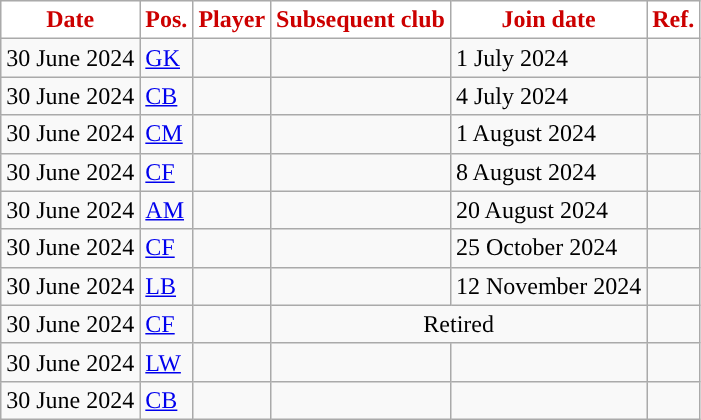<table class="wikitable plainrowheaders sortable">
<tr>
<th style="background:#ffffff;color:#cc0000;">Date</th>
<th style="background:#ffffff;color:#cc0000;">Pos.</th>
<th style="background:#ffffff;color:#cc0000;">Player</th>
<th style="background:#ffffff;color:#cc0000;">Subsequent club</th>
<th style="background:#ffffff;color:#cc0000;">Join date</th>
<th style="background:#ffffff;color:#cc0000;">Ref.</th>
</tr>
<tr>
<td>30 June 2024</td>
<td><a href='#'>GK</a></td>
<td></td>
<td></td>
<td>1 July 2024</td>
<td></td>
</tr>
<tr>
<td>30 June 2024</td>
<td><a href='#'>CB</a></td>
<td></td>
<td></td>
<td>4 July 2024</td>
<td></td>
</tr>
<tr>
<td>30 June 2024</td>
<td><a href='#'>CM</a></td>
<td></td>
<td></td>
<td>1 August 2024</td>
<td></td>
</tr>
<tr>
<td>30 June 2024</td>
<td><a href='#'>CF</a></td>
<td></td>
<td></td>
<td>8 August 2024</td>
<td></td>
</tr>
<tr>
<td>30 June 2024</td>
<td><a href='#'>AM</a></td>
<td></td>
<td></td>
<td>20 August 2024</td>
<td></td>
</tr>
<tr>
<td>30 June 2024</td>
<td><a href='#'>CF</a></td>
<td></td>
<td></td>
<td>25 October 2024</td>
<td></td>
</tr>
<tr>
<td>30 June 2024</td>
<td><a href='#'>LB</a></td>
<td></td>
<td></td>
<td>12 November 2024</td>
<td></td>
</tr>
<tr>
<td>30 June 2024</td>
<td><a href='#'>CF</a></td>
<td></td>
<td colspan="2" align=center>Retired</td>
<td></td>
</tr>
<tr>
<td>30 June 2024</td>
<td><a href='#'>LW</a></td>
<td></td>
<td></td>
<td></td>
<td></td>
</tr>
<tr>
<td>30 June 2024</td>
<td><a href='#'>CB</a></td>
<td></td>
<td></td>
<td></td>
<td></td>
</tr>
</table>
